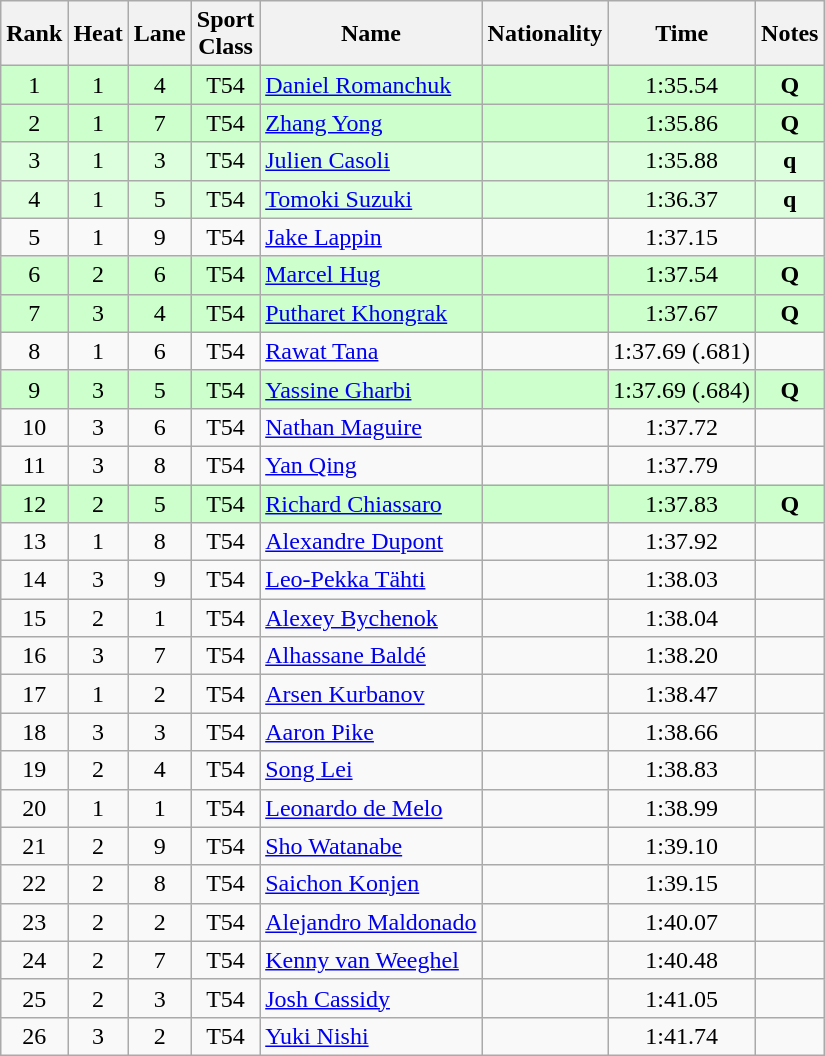<table class="wikitable sortable" style="text-align:center">
<tr>
<th>Rank</th>
<th>Heat</th>
<th>Lane</th>
<th>Sport<br>Class</th>
<th>Name</th>
<th>Nationality</th>
<th>Time</th>
<th>Notes</th>
</tr>
<tr bgcolor="ccffcc">
<td>1</td>
<td>1</td>
<td>4</td>
<td>T54</td>
<td align="left"><a href='#'>Daniel Romanchuk</a></td>
<td align="left"></td>
<td>1:35.54</td>
<td><strong>Q</strong></td>
</tr>
<tr bgcolor="ccffcc">
<td>2</td>
<td>1</td>
<td>7</td>
<td>T54</td>
<td align="left"><a href='#'>Zhang Yong</a></td>
<td align="left"></td>
<td>1:35.86</td>
<td><strong>Q</strong></td>
</tr>
<tr bgcolor="ddffdd">
<td>3</td>
<td>1</td>
<td>3</td>
<td>T54</td>
<td align="left"><a href='#'>Julien Casoli</a></td>
<td align="left"></td>
<td>1:35.88</td>
<td><strong>q</strong></td>
</tr>
<tr bgcolor="ddffdd">
<td>4</td>
<td>1</td>
<td>5</td>
<td>T54</td>
<td align="left"><a href='#'>Tomoki Suzuki</a></td>
<td align="left"></td>
<td>1:36.37</td>
<td><strong>q</strong></td>
</tr>
<tr>
<td>5</td>
<td>1</td>
<td>9</td>
<td>T54</td>
<td align="left"><a href='#'>Jake Lappin</a></td>
<td align="left"></td>
<td>1:37.15</td>
<td></td>
</tr>
<tr bgcolor="ccffcc">
<td>6</td>
<td>2</td>
<td>6</td>
<td>T54</td>
<td align="left"><a href='#'>Marcel Hug</a></td>
<td align="left"></td>
<td>1:37.54</td>
<td><strong>Q</strong></td>
</tr>
<tr bgcolor="ccffcc">
<td>7</td>
<td>3</td>
<td>4</td>
<td>T54</td>
<td align="left"><a href='#'>Putharet Khongrak</a></td>
<td align="left"></td>
<td>1:37.67</td>
<td><strong>Q</strong></td>
</tr>
<tr>
<td>8</td>
<td>1</td>
<td>6</td>
<td>T54</td>
<td align="left"><a href='#'>Rawat Tana</a></td>
<td align="left"></td>
<td>1:37.69 (.681)</td>
<td></td>
</tr>
<tr bgcolor="ccffcc">
<td>9</td>
<td>3</td>
<td>5</td>
<td>T54</td>
<td align="left"><a href='#'>Yassine Gharbi</a></td>
<td align="left"></td>
<td>1:37.69 (.684)</td>
<td><strong>Q</strong></td>
</tr>
<tr>
<td>10</td>
<td>3</td>
<td>6</td>
<td>T54</td>
<td align="left"><a href='#'>Nathan Maguire</a></td>
<td align="left"></td>
<td>1:37.72</td>
<td></td>
</tr>
<tr>
<td>11</td>
<td>3</td>
<td>8</td>
<td>T54</td>
<td align="left"><a href='#'>Yan Qing</a></td>
<td align="left"></td>
<td>1:37.79</td>
<td></td>
</tr>
<tr bgcolor="ccffcc">
<td>12</td>
<td>2</td>
<td>5</td>
<td>T54</td>
<td align="left"><a href='#'>Richard Chiassaro</a></td>
<td align="left"></td>
<td>1:37.83</td>
<td><strong>Q</strong></td>
</tr>
<tr>
<td>13</td>
<td>1</td>
<td>8</td>
<td>T54</td>
<td align="left"><a href='#'>Alexandre Dupont</a></td>
<td align="left"></td>
<td>1:37.92</td>
<td></td>
</tr>
<tr>
<td>14</td>
<td>3</td>
<td>9</td>
<td>T54</td>
<td align="left"><a href='#'>Leo-Pekka Tähti</a></td>
<td align="left"></td>
<td>1:38.03</td>
<td></td>
</tr>
<tr>
<td>15</td>
<td>2</td>
<td>1</td>
<td>T54</td>
<td align="left"><a href='#'>Alexey Bychenok</a></td>
<td align="left"></td>
<td>1:38.04</td>
<td></td>
</tr>
<tr>
<td>16</td>
<td>3</td>
<td>7</td>
<td>T54</td>
<td align="left"><a href='#'>Alhassane Baldé</a></td>
<td align="left"></td>
<td>1:38.20</td>
<td></td>
</tr>
<tr>
<td>17</td>
<td>1</td>
<td>2</td>
<td>T54</td>
<td align="left"><a href='#'>Arsen Kurbanov</a></td>
<td align="left"></td>
<td>1:38.47</td>
<td></td>
</tr>
<tr>
<td>18</td>
<td>3</td>
<td>3</td>
<td>T54</td>
<td align="left"><a href='#'>Aaron Pike</a></td>
<td align="left"></td>
<td>1:38.66</td>
<td></td>
</tr>
<tr>
<td>19</td>
<td>2</td>
<td>4</td>
<td>T54</td>
<td align="left"><a href='#'>Song Lei</a></td>
<td align="left"></td>
<td>1:38.83</td>
<td></td>
</tr>
<tr>
<td>20</td>
<td>1</td>
<td>1</td>
<td>T54</td>
<td align="left"><a href='#'>Leonardo de Melo</a></td>
<td align="left"></td>
<td>1:38.99</td>
<td></td>
</tr>
<tr>
<td>21</td>
<td>2</td>
<td>9</td>
<td>T54</td>
<td align="left"><a href='#'>Sho Watanabe</a></td>
<td align="left"></td>
<td>1:39.10</td>
<td></td>
</tr>
<tr>
<td>22</td>
<td>2</td>
<td>8</td>
<td>T54</td>
<td align="left"><a href='#'>Saichon Konjen</a></td>
<td align="left"></td>
<td>1:39.15</td>
<td></td>
</tr>
<tr>
<td>23</td>
<td>2</td>
<td>2</td>
<td>T54</td>
<td align="left"><a href='#'>Alejandro Maldonado</a></td>
<td align="left"></td>
<td>1:40.07</td>
<td></td>
</tr>
<tr>
<td>24</td>
<td>2</td>
<td>7</td>
<td>T54</td>
<td align="left"><a href='#'>Kenny van Weeghel</a></td>
<td align="left"></td>
<td>1:40.48</td>
<td></td>
</tr>
<tr>
<td>25</td>
<td>2</td>
<td>3</td>
<td>T54</td>
<td align="left"><a href='#'>Josh Cassidy</a></td>
<td align="left"></td>
<td>1:41.05</td>
<td></td>
</tr>
<tr>
<td>26</td>
<td>3</td>
<td>2</td>
<td>T54</td>
<td align="left"><a href='#'>Yuki Nishi</a></td>
<td align="left"></td>
<td>1:41.74</td>
<td></td>
</tr>
</table>
